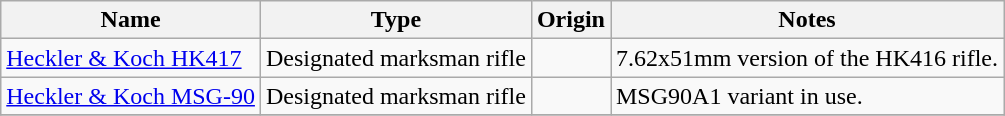<table class="wikitable" ; text-align:"center;">
<tr>
<th>Name</th>
<th>Type</th>
<th>Origin</th>
<th>Notes</th>
</tr>
<tr>
<td><a href='#'>Heckler & Koch HK417</a></td>
<td>Designated marksman rifle</td>
<td></td>
<td>7.62x51mm version of the HK416 rifle.</td>
</tr>
<tr>
<td><a href='#'>Heckler & Koch MSG-90</a></td>
<td>Designated marksman rifle</td>
<td></td>
<td>MSG90A1 variant in use.</td>
</tr>
<tr>
</tr>
</table>
